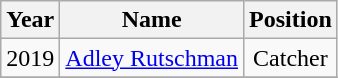<table class="wikitable sortable plainrowheaders" style="text-align:center">
<tr>
<th scope="col">Year</th>
<th scope="col">Name</th>
<th scope="col">Position</th>
</tr>
<tr>
<td>2019</td>
<td><a href='#'>Adley Rutschman</a></td>
<td>Catcher</td>
</tr>
<tr>
</tr>
</table>
